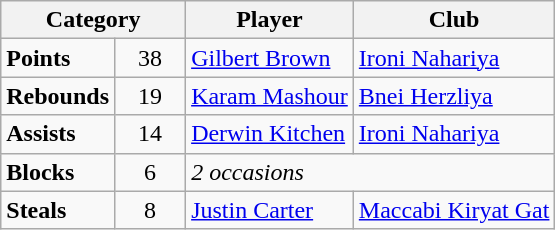<table class="wikitable">
<tr>
<th colspan=2>Category</th>
<th>Player</th>
<th>Club</th>
</tr>
<tr>
<td><strong>Points</strong></td>
<td width=40 style="text-align:center;">38</td>
<td> <a href='#'>Gilbert Brown</a></td>
<td><a href='#'>Ironi Nahariya</a></td>
</tr>
<tr>
<td><strong>Rebounds</strong></td>
<td style="text-align:center;">19</td>
<td> <a href='#'>Karam Mashour</a></td>
<td><a href='#'>Bnei Herzliya</a></td>
</tr>
<tr>
<td><strong>Assists</strong></td>
<td style="text-align:center;">14</td>
<td> <a href='#'>Derwin Kitchen</a></td>
<td><a href='#'>Ironi Nahariya</a></td>
</tr>
<tr>
<td><strong>Blocks</strong></td>
<td style="text-align:center;">6</td>
<td colspan=2><em>2 occasions</em></td>
</tr>
<tr>
<td><strong>Steals</strong></td>
<td style="text-align:center;">8</td>
<td> <a href='#'>Justin Carter</a></td>
<td><a href='#'>Maccabi Kiryat Gat</a></td>
</tr>
</table>
